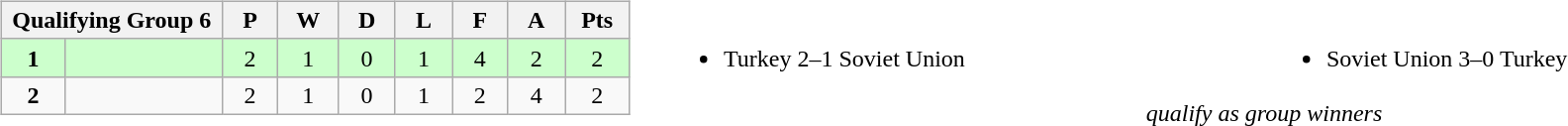<table width=100%>
<tr>
<td valign="top" width="440"><br><table class="wikitable">
<tr>
<th colspan="2">Qualifying Group 6</th>
<th rowspan="1">P</th>
<th rowspan="1">W</th>
<th colspan="1">D</th>
<th colspan="1">L</th>
<th colspan="1">F</th>
<th colspan="1">A</th>
<th colspan="1">Pts</th>
</tr>
<tr style="background:#ccffcc;">
<td align=center width="50"><strong>1</strong></td>
<td width="150"><strong></strong></td>
<td align=center width="50">2</td>
<td align=center width="50">1</td>
<td align=center width="50">0</td>
<td align=center width="50">1</td>
<td align=center width="50">4</td>
<td align=center width="50">2</td>
<td align=center width="50">2</td>
</tr>
<tr>
<td align=center><strong>2</strong></td>
<td></td>
<td align=center>2</td>
<td align=center>1</td>
<td align=center>0</td>
<td align=center>1</td>
<td align=center>2</td>
<td align=center>4</td>
<td align=center>2</td>
</tr>
</table>
</td>
<td valign="middle" align="center"><br><table width=100%>
<tr>
<td valign="middle" align=left width=50%><br><ul><li>Turkey 2–1 Soviet Union</li></ul></td>
<td valign="middle" align=left width=50%><br><ul><li>Soviet Union 3–0 Turkey</li></ul></td>
</tr>
</table>
<em> qualify as group winners</em></td>
</tr>
</table>
